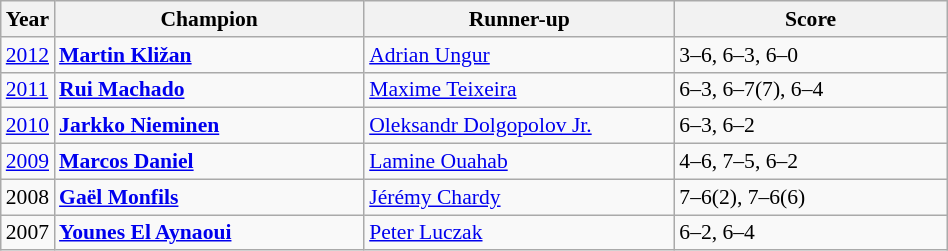<table class="wikitable" style="font-size:90%">
<tr>
<th>Year</th>
<th width="200">Champion</th>
<th width="200">Runner-up</th>
<th width="175">Score</th>
</tr>
<tr>
<td><a href='#'>2012</a></td>
<td> <strong><a href='#'>Martin Kližan</a></strong></td>
<td> <a href='#'>Adrian Ungur</a></td>
<td>3–6, 6–3, 6–0</td>
</tr>
<tr>
<td><a href='#'>2011</a></td>
<td> <strong><a href='#'>Rui Machado</a></strong></td>
<td> <a href='#'>Maxime Teixeira</a></td>
<td>6–3, 6–7(7), 6–4</td>
</tr>
<tr>
<td><a href='#'>2010</a></td>
<td> <strong><a href='#'>Jarkko Nieminen</a></strong></td>
<td> <a href='#'>Oleksandr Dolgopolov Jr.</a></td>
<td>6–3, 6–2</td>
</tr>
<tr>
<td><a href='#'>2009</a></td>
<td> <strong><a href='#'>Marcos Daniel</a></strong></td>
<td> <a href='#'>Lamine Ouahab</a></td>
<td>4–6, 7–5, 6–2</td>
</tr>
<tr>
<td>2008</td>
<td> <strong><a href='#'>Gaël Monfils</a></strong></td>
<td> <a href='#'>Jérémy Chardy</a></td>
<td>7–6(2), 7–6(6)</td>
</tr>
<tr>
<td>2007</td>
<td> <strong><a href='#'>Younes El Aynaoui</a></strong></td>
<td> <a href='#'>Peter Luczak</a></td>
<td>6–2, 6–4</td>
</tr>
</table>
